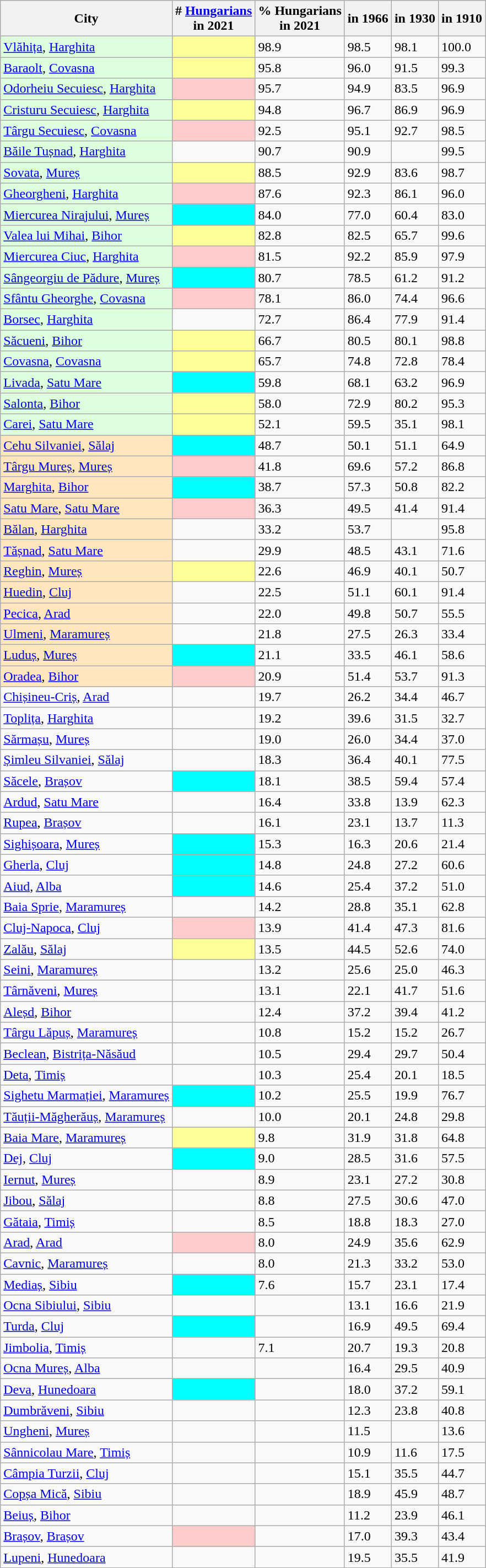<table class="wikitable sortable plainrowheaders" style="text-align:left;">
<tr>
<th>City</th>
<th># <a href='#'>Hungarians</a><br>in 2021</th>
<th>% Hungarians<br>in 2021</th>
<th>in 1966</th>
<th>in 1930</th>
<th>in 1910</th>
</tr>
<tr>
<td style="background-color:#ddffdd"><a href='#'>Vlăhița</a>, <a href='#'>Harghita</a></td>
<td style="background-color:#ffff99"></td>
<td>98.9</td>
<td>98.5</td>
<td>98.1</td>
<td>100.0</td>
</tr>
<tr>
<td style="background-color:#ddffdd"><a href='#'>Baraolt</a>, <a href='#'>Covasna</a></td>
<td style="background-color:#ffff99"></td>
<td>95.8</td>
<td>96.0</td>
<td>91.5</td>
<td>99.3</td>
</tr>
<tr>
<td style="background-color:#ddffdd"><a href='#'>Odorheiu Secuiesc</a>, <a href='#'>Harghita</a></td>
<td style="background-color:#ffcccc"></td>
<td>95.7</td>
<td>94.9</td>
<td>83.5</td>
<td>96.9</td>
</tr>
<tr>
<td style="background-color:#ddffdd"><a href='#'>Cristuru Secuiesc</a>, <a href='#'>Harghita</a></td>
<td style="background-color:#ffff99"></td>
<td>94.8</td>
<td>96.7</td>
<td>86.9</td>
<td>96.9</td>
</tr>
<tr>
<td style="background-color:#ddffdd"><a href='#'>Târgu Secuiesc</a>, <a href='#'>Covasna</a></td>
<td style="background-color:#ffcccc"></td>
<td>92.5</td>
<td>95.1</td>
<td>92.7</td>
<td>98.5</td>
</tr>
<tr>
<td style="background-color:#ddffdd"><a href='#'>Băile Tușnad</a>, <a href='#'>Harghita</a></td>
<td></td>
<td>90.7</td>
<td>90.9</td>
<td> </td>
<td>99.5</td>
</tr>
<tr>
<td style="background-color:#ddffdd"><a href='#'>Sovata</a>, <a href='#'>Mureș</a></td>
<td style="background-color:#ffff99"></td>
<td>88.5</td>
<td>92.9</td>
<td>83.6</td>
<td>98.7</td>
</tr>
<tr>
<td style="background-color:#ddffdd"><a href='#'>Gheorgheni</a>, <a href='#'>Harghita</a></td>
<td style="background-color:#ffcccc"></td>
<td>87.6</td>
<td>92.3</td>
<td>86.1</td>
<td>96.0</td>
</tr>
<tr>
<td style="background-color:#ddffdd"><a href='#'>Miercurea Nirajului</a>, <a href='#'>Mureș</a></td>
<td style="background-color:#00ffff"></td>
<td>84.0</td>
<td>77.0</td>
<td>60.4</td>
<td>83.0</td>
</tr>
<tr>
<td style="background-color:#ddffdd"><a href='#'>Valea lui Mihai</a>, <a href='#'>Bihor</a></td>
<td style="background-color:#ffff99"></td>
<td>82.8</td>
<td>82.5</td>
<td>65.7</td>
<td>99.6</td>
</tr>
<tr>
<td style="background-color:#ddffdd"><a href='#'>Miercurea Ciuc</a>, <a href='#'>Harghita</a></td>
<td style="background-color:#ffcccc"></td>
<td>81.5</td>
<td>92.2</td>
<td>85.9</td>
<td>97.9</td>
</tr>
<tr>
<td style="background-color:#ddffdd"><a href='#'>Sângeorgiu de Pădure</a>, <a href='#'>Mureș</a></td>
<td style="background-color:#00ffff"></td>
<td>80.7</td>
<td>78.5</td>
<td>61.2</td>
<td>91.2</td>
</tr>
<tr>
<td style="background-color:#ddffdd"><a href='#'>Sfântu Gheorghe</a>, <a href='#'>Covasna</a></td>
<td style="background-color:#ffcccc"></td>
<td>78.1</td>
<td>86.0</td>
<td>74.4</td>
<td>96.6</td>
</tr>
<tr>
<td style="background-color:#ddffdd"><a href='#'>Borsec</a>, <a href='#'>Harghita</a></td>
<td></td>
<td>72.7</td>
<td>86.4</td>
<td>77.9</td>
<td>91.4</td>
</tr>
<tr>
<td style="background-color:#ddffdd"><a href='#'>Săcueni</a>, <a href='#'>Bihor</a></td>
<td style="background-color:#ffff99"></td>
<td>66.7</td>
<td>80.5</td>
<td>80.1</td>
<td>98.8</td>
</tr>
<tr>
<td style="background-color:#ddffdd"><a href='#'>Covasna</a>, <a href='#'>Covasna</a></td>
<td style="background-color:#ffff99"></td>
<td>65.7</td>
<td>74.8</td>
<td>72.8</td>
<td>78.4</td>
</tr>
<tr>
<td style="background-color:#ddffdd"><a href='#'>Livada</a>, <a href='#'>Satu Mare</a></td>
<td style="background-color:#00ffff"></td>
<td>59.8</td>
<td>68.1</td>
<td>63.2</td>
<td>96.9</td>
</tr>
<tr>
<td style="background-color:#ddffdd"><a href='#'>Salonta</a>, <a href='#'>Bihor</a></td>
<td style="background-color:#ffff99"></td>
<td>58.0</td>
<td>72.9</td>
<td>80.2</td>
<td>95.3</td>
</tr>
<tr>
<td style="background-color:#ddffdd"><a href='#'>Carei</a>, <a href='#'>Satu Mare</a></td>
<td style="background-color:#ffff99"></td>
<td>52.1</td>
<td>59.5</td>
<td>35.1</td>
<td>98.1</td>
</tr>
<tr>
<td style="background-color:#FFE6BD"><a href='#'>Cehu Silvaniei</a>, <a href='#'>Sălaj</a></td>
<td style="background-color:#00ffff"></td>
<td>48.7</td>
<td>50.1</td>
<td>51.1</td>
<td>64.9</td>
</tr>
<tr>
<td style="background-color:#FFE6BD"><a href='#'>Târgu Mureș</a>, <a href='#'>Mureș</a></td>
<td style="background-color:#ffcccc"></td>
<td>41.8</td>
<td>69.6</td>
<td>57.2</td>
<td>86.8</td>
</tr>
<tr>
<td style="background-color:#FFE6BD"><a href='#'>Marghita</a>, <a href='#'>Bihor</a></td>
<td style="background-color:#00ffff"></td>
<td>38.7</td>
<td>57.3</td>
<td>50.8</td>
<td>82.2</td>
</tr>
<tr>
<td style="background-color:#FFE6BD"><a href='#'>Satu Mare</a>, <a href='#'>Satu Mare</a></td>
<td style="background-color:#ffcccc"></td>
<td>36.3</td>
<td>49.5</td>
<td>41.4</td>
<td>91.4</td>
</tr>
<tr>
<td style="background-color:#FFE6BD"><a href='#'>Bălan</a>, <a href='#'>Harghita</a></td>
<td></td>
<td>33.2</td>
<td>53.7</td>
<td> </td>
<td>95.8</td>
</tr>
<tr>
<td style="background-color:#FFE6BD"><a href='#'>Tășnad</a>, <a href='#'>Satu Mare</a></td>
<td></td>
<td>29.9</td>
<td>48.5</td>
<td>43.1</td>
<td>71.6</td>
</tr>
<tr>
<td style="background-color:#FFE6BD"><a href='#'>Reghin</a>, <a href='#'>Mureș</a></td>
<td style="background-color:#ffff99"></td>
<td>22.6</td>
<td>46.9</td>
<td>40.1</td>
<td>50.7</td>
</tr>
<tr>
<td style="background-color:#FFE6BD"><a href='#'>Huedin</a>, <a href='#'>Cluj</a></td>
<td></td>
<td>22.5</td>
<td>51.1</td>
<td>60.1</td>
<td>91.4</td>
</tr>
<tr>
<td style="background-color:#FFE6BD"><a href='#'>Pecica</a>, <a href='#'>Arad</a></td>
<td></td>
<td>22.0</td>
<td>49.8</td>
<td>50.7</td>
<td>55.5</td>
</tr>
<tr>
<td style="background-color:#FFE6BD"><a href='#'>Ulmeni</a>, <a href='#'>Maramureș</a></td>
<td></td>
<td>21.8</td>
<td>27.5</td>
<td>26.3</td>
<td>33.4</td>
</tr>
<tr>
<td style="background-color:#FFE6BD"><a href='#'>Luduș</a>, <a href='#'>Mureș</a></td>
<td style="background-color:#00ffff"></td>
<td>21.1</td>
<td>33.5</td>
<td>46.1</td>
<td>58.6</td>
</tr>
<tr>
<td style="background-color:#FFE6BD"><a href='#'>Oradea</a>, <a href='#'>Bihor</a></td>
<td style="background-color:#ffcccc"></td>
<td>20.9</td>
<td>51.4</td>
<td>53.7</td>
<td>91.3</td>
</tr>
<tr>
<td><a href='#'>Chișineu-Criș</a>, <a href='#'>Arad</a></td>
<td></td>
<td>19.7</td>
<td>26.2</td>
<td>34.4</td>
<td>46.7</td>
</tr>
<tr>
<td><a href='#'>Toplița</a>, <a href='#'>Harghita</a></td>
<td></td>
<td>19.2</td>
<td>39.6</td>
<td>31.5</td>
<td>32.7</td>
</tr>
<tr>
<td><a href='#'>Sărmașu</a>, <a href='#'>Mureș</a></td>
<td></td>
<td>19.0</td>
<td>26.0</td>
<td>34.4</td>
<td>37.0</td>
</tr>
<tr>
<td><a href='#'>Șimleu Silvaniei</a>, <a href='#'>Sălaj</a></td>
<td></td>
<td>18.3</td>
<td>36.4</td>
<td>40.1</td>
<td>77.5</td>
</tr>
<tr>
<td><a href='#'>Săcele</a>, <a href='#'>Brașov</a></td>
<td style="background-color:#00ffff"></td>
<td>18.1</td>
<td>38.5</td>
<td>59.4</td>
<td>57.4</td>
</tr>
<tr>
<td><a href='#'>Ardud</a>, <a href='#'>Satu Mare</a></td>
<td></td>
<td>16.4</td>
<td>33.8</td>
<td>13.9</td>
<td>62.3</td>
</tr>
<tr>
<td><a href='#'>Rupea</a>, <a href='#'>Brașov</a></td>
<td></td>
<td>16.1</td>
<td>23.1</td>
<td>13.7</td>
<td>11.3</td>
</tr>
<tr>
<td><a href='#'>Sighișoara</a>, <a href='#'>Mureș</a></td>
<td style="background-color:#00ffff"></td>
<td>15.3</td>
<td>16.3</td>
<td>20.6</td>
<td>21.4</td>
</tr>
<tr>
<td><a href='#'>Gherla</a>, <a href='#'>Cluj</a></td>
<td style="background-color:#00ffff"></td>
<td>14.8</td>
<td>24.8</td>
<td>27.2</td>
<td>60.6</td>
</tr>
<tr>
<td><a href='#'>Aiud</a>, <a href='#'>Alba</a></td>
<td style="background-color:#00ffff"></td>
<td>14.6</td>
<td>25.4</td>
<td>37.2</td>
<td>51.0</td>
</tr>
<tr>
<td><a href='#'>Baia Sprie</a>, <a href='#'>Maramureș</a></td>
<td></td>
<td>14.2</td>
<td>28.8</td>
<td>35.1</td>
<td>62.8</td>
</tr>
<tr>
<td><a href='#'>Cluj-Napoca</a>, <a href='#'>Cluj</a></td>
<td style="background-color:#ffcccc"></td>
<td>13.9</td>
<td>41.4</td>
<td>47.3</td>
<td>81.6</td>
</tr>
<tr>
<td><a href='#'>Zalău</a>, <a href='#'>Sălaj</a></td>
<td style="background-color:#ffff99"></td>
<td>13.5</td>
<td>44.5</td>
<td>52.6</td>
<td>74.0</td>
</tr>
<tr>
<td><a href='#'>Seini</a>, <a href='#'>Maramureș</a></td>
<td></td>
<td>13.2</td>
<td>25.6</td>
<td>25.0</td>
<td>46.3</td>
</tr>
<tr>
<td><a href='#'>Târnăveni</a>, <a href='#'>Mureș</a></td>
<td></td>
<td>13.1</td>
<td>22.1</td>
<td>41.7</td>
<td>51.6</td>
</tr>
<tr>
<td><a href='#'>Aleșd</a>, <a href='#'>Bihor</a></td>
<td></td>
<td>12.4</td>
<td>37.2</td>
<td>39.4</td>
<td>41.2</td>
</tr>
<tr>
<td><a href='#'>Târgu Lăpuș</a>, <a href='#'>Maramureș</a></td>
<td></td>
<td>10.8</td>
<td>15.2</td>
<td>15.2</td>
<td>26.7</td>
</tr>
<tr>
<td><a href='#'>Beclean</a>, <a href='#'>Bistrița-Năsăud</a></td>
<td></td>
<td>10.5</td>
<td>29.4</td>
<td>29.7</td>
<td>50.4</td>
</tr>
<tr>
<td><a href='#'>Deta</a>, <a href='#'>Timiș</a></td>
<td></td>
<td>10.3</td>
<td>25.4</td>
<td>20.1</td>
<td>18.5</td>
</tr>
<tr>
<td><a href='#'>Sighetu Marmației</a>, <a href='#'>Maramureș</a></td>
<td style="background-color:#00ffff"></td>
<td>10.2</td>
<td>25.5</td>
<td>19.9</td>
<td>76.7</td>
</tr>
<tr>
<td><a href='#'>Tăuții-Măgherăuș</a>, <a href='#'>Maramureș</a></td>
<td></td>
<td>10.0</td>
<td>20.1</td>
<td>24.8</td>
<td>29.8</td>
</tr>
<tr>
<td><a href='#'>Baia Mare</a>, <a href='#'>Maramureș</a></td>
<td style="background-color:#ffff99"></td>
<td>9.8</td>
<td>31.9</td>
<td>31.8</td>
<td>64.8</td>
</tr>
<tr>
<td><a href='#'>Dej</a>, <a href='#'>Cluj</a></td>
<td style="background-color:#00ffff"></td>
<td>9.0</td>
<td>28.5</td>
<td>31.6</td>
<td>57.5</td>
</tr>
<tr>
<td><a href='#'>Iernut</a>, <a href='#'>Mureș</a></td>
<td></td>
<td>8.9</td>
<td>23.1</td>
<td>27.2</td>
<td>30.8</td>
</tr>
<tr>
<td><a href='#'>Jibou</a>, <a href='#'>Sălaj</a></td>
<td></td>
<td>8.8</td>
<td>27.5</td>
<td>30.6</td>
<td>47.0</td>
</tr>
<tr>
<td><a href='#'>Gătaia</a>, <a href='#'>Timiș</a></td>
<td></td>
<td>8.5</td>
<td>18.8</td>
<td>18.3</td>
<td>27.0</td>
</tr>
<tr>
<td><a href='#'>Arad</a>, <a href='#'>Arad</a></td>
<td style="background-color:#ffcccc"></td>
<td>8.0</td>
<td>24.9</td>
<td>35.6</td>
<td>62.9</td>
</tr>
<tr>
<td><a href='#'>Cavnic</a>, <a href='#'>Maramureș</a></td>
<td></td>
<td>8.0</td>
<td>21.3</td>
<td>33.2</td>
<td>53.0</td>
</tr>
<tr>
<td><a href='#'>Mediaș</a>, <a href='#'>Sibiu</a></td>
<td style="background-color:#00ffff"></td>
<td>7.6</td>
<td>15.7</td>
<td>23.1</td>
<td>17.4</td>
</tr>
<tr>
<td><a href='#'>Ocna Sibiului</a>, <a href='#'>Sibiu</a></td>
<td></td>
<td></td>
<td>13.1</td>
<td>16.6</td>
<td>21.9</td>
</tr>
<tr>
<td><a href='#'>Turda</a>, <a href='#'>Cluj</a></td>
<td style="background-color:#00ffff"></td>
<td></td>
<td>16.9</td>
<td>49.5</td>
<td>69.4</td>
</tr>
<tr>
<td><a href='#'>Jimbolia</a>, <a href='#'>Timiș</a></td>
<td></td>
<td>7.1</td>
<td>20.7</td>
<td>19.3</td>
<td>20.8</td>
</tr>
<tr>
<td><a href='#'>Ocna Mureș</a>, <a href='#'>Alba</a></td>
<td></td>
<td></td>
<td>16.4</td>
<td>29.5</td>
<td>40.9</td>
</tr>
<tr>
<td><a href='#'>Deva</a>, <a href='#'>Hunedoara</a></td>
<td style="background-color:#00ffff"></td>
<td></td>
<td>18.0</td>
<td>37.2</td>
<td>59.1</td>
</tr>
<tr>
<td><a href='#'>Dumbrăveni</a>, <a href='#'>Sibiu</a></td>
<td></td>
<td></td>
<td>12.3</td>
<td>23.8</td>
<td>40.8</td>
</tr>
<tr>
<td><a href='#'>Ungheni</a>, <a href='#'>Mureș</a></td>
<td></td>
<td></td>
<td>11.5</td>
<td></td>
<td>13.6</td>
</tr>
<tr>
<td><a href='#'>Sânnicolau Mare</a>, <a href='#'>Timiș</a></td>
<td></td>
<td></td>
<td>10.9</td>
<td>11.6</td>
<td>17.5</td>
</tr>
<tr>
<td><a href='#'>Câmpia Turzii</a>, <a href='#'>Cluj</a></td>
<td></td>
<td></td>
<td>15.1</td>
<td>35.5</td>
<td>44.7</td>
</tr>
<tr>
<td><a href='#'>Copșa Mică</a>, <a href='#'>Sibiu</a></td>
<td></td>
<td></td>
<td>18.9</td>
<td>45.9</td>
<td>48.7</td>
</tr>
<tr>
<td><a href='#'>Beiuș</a>, <a href='#'>Bihor</a></td>
<td></td>
<td></td>
<td>11.2</td>
<td>23.9</td>
<td>46.1</td>
</tr>
<tr>
<td><a href='#'>Brașov</a>, <a href='#'>Brașov</a></td>
<td style="background-color:#ffcccc"></td>
<td></td>
<td>17.0</td>
<td>39.3</td>
<td>43.4</td>
</tr>
<tr>
<td><a href='#'>Lupeni</a>, <a href='#'>Hunedoara</a></td>
<td></td>
<td></td>
<td>19.5</td>
<td>35.5</td>
<td>41.9</td>
</tr>
</table>
